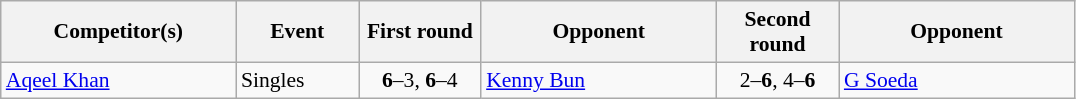<table class=wikitable style="font-size:90%">
<tr>
<th width=150>Competitor(s)</th>
<th width=75>Event</th>
<th width=75>First round</th>
<th width=150>Opponent</th>
<th width=75>Second round</th>
<th width=150>Opponent</th>
</tr>
<tr>
<td><a href='#'>Aqeel Khan</a></td>
<td>Singles</td>
<td style="text-align:center;"><strong>6</strong>–3, <strong>6</strong>–4</td>
<td> <a href='#'>Kenny Bun</a></td>
<td style="text-align:center;">2–<strong>6</strong>, 4–<strong>6</strong></td>
<td> <a href='#'>G Soeda</a></td>
</tr>
</table>
